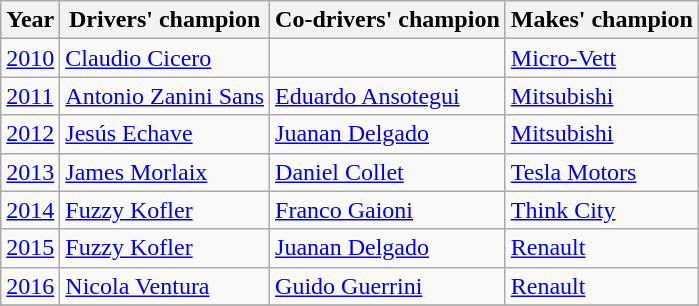<table class="wikitable">
<tr>
<th>Year</th>
<th>Drivers' champion</th>
<th>Co-drivers' champion</th>
<th>Makes' champion</th>
</tr>
<tr>
<td><a href='#'>2010</a></td>
<td> <a href='#'>Claudio Cicero</a></td>
<td></td>
<td> <a href='#'>Micro-Vett</a></td>
</tr>
<tr>
<td><a href='#'>2011</a></td>
<td> <a href='#'>Antonio Zanini Sans</a></td>
<td> <a href='#'>Eduardo Ansotegui</a></td>
<td> <a href='#'>Mitsubishi</a></td>
</tr>
<tr>
<td><a href='#'>2012</a></td>
<td> <a href='#'>Jesús Echave</a></td>
<td> <a href='#'>Juanan Delgado</a></td>
<td> <a href='#'>Mitsubishi</a></td>
</tr>
<tr>
<td><a href='#'>2013</a></td>
<td> <a href='#'>James Morlaix</a></td>
<td> <a href='#'>Daniel Collet</a></td>
<td> <a href='#'>Tesla Motors</a></td>
</tr>
<tr>
<td><a href='#'>2014</a></td>
<td> <a href='#'>Fuzzy Kofler</a></td>
<td> <a href='#'>Franco Gaioni</a></td>
<td> <a href='#'>Think City</a></td>
</tr>
<tr>
<td><a href='#'>2015</a></td>
<td> <a href='#'>Fuzzy Kofler</a></td>
<td> <a href='#'>Juanan Delgado</a></td>
<td> <a href='#'>Renault</a></td>
</tr>
<tr>
<td><a href='#'>2016</a></td>
<td> <a href='#'>Nicola Ventura</a></td>
<td> <a href='#'>Guido Guerrini</a></td>
<td> <a href='#'>Renault</a></td>
</tr>
<tr>
</tr>
</table>
